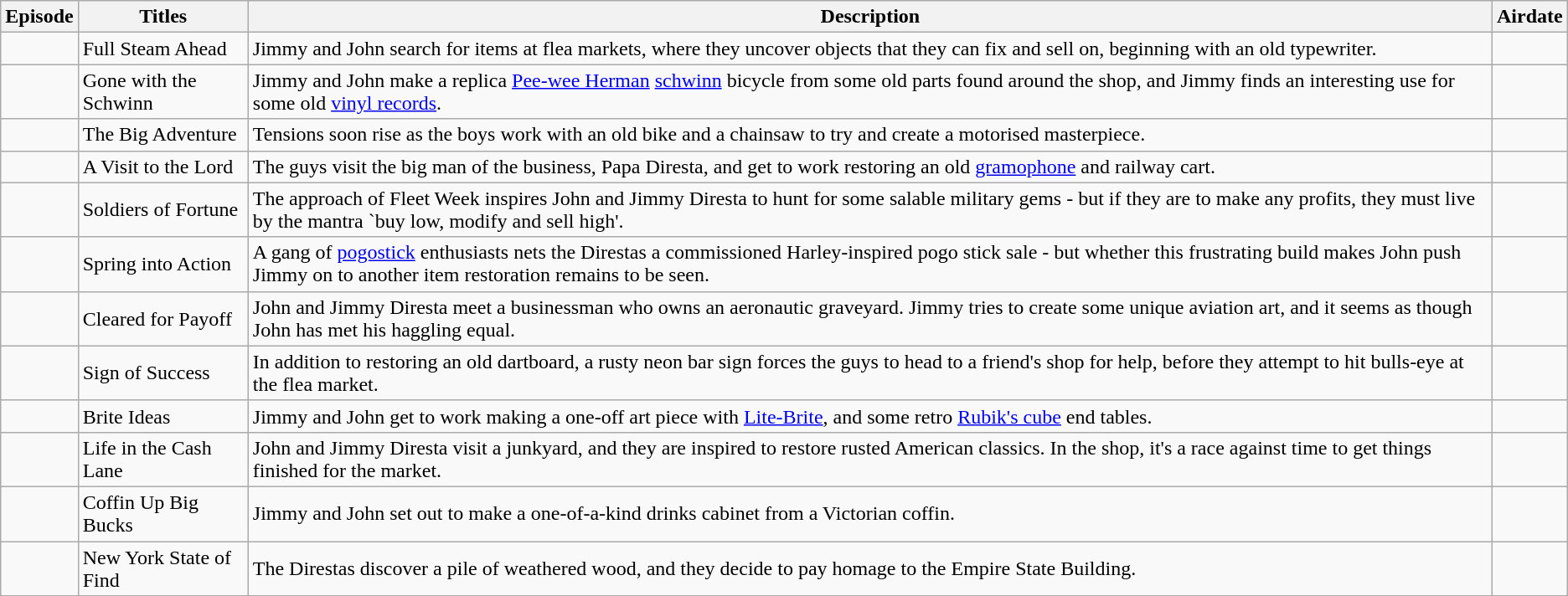<table class="wikitable">
<tr>
<th>Episode</th>
<th>Titles</th>
<th>Description</th>
<th>Airdate</th>
</tr>
<tr>
<td></td>
<td>Full Steam Ahead</td>
<td>Jimmy and John search for items at flea markets, where they uncover objects that they can fix and sell on, beginning with an old typewriter.</td>
<td></td>
</tr>
<tr>
<td></td>
<td>Gone with the Schwinn</td>
<td>Jimmy and John make a replica <a href='#'>Pee-wee Herman</a> <a href='#'>schwinn</a> bicycle from some old parts found around the shop, and Jimmy finds an interesting use for some old <a href='#'>vinyl records</a>.</td>
<td></td>
</tr>
<tr>
<td></td>
<td>The Big Adventure</td>
<td>Tensions soon rise as the boys work with an old bike and a chainsaw to try and create a motorised masterpiece.</td>
<td></td>
</tr>
<tr>
<td></td>
<td>A Visit to the Lord</td>
<td>The guys visit the big man of the business, Papa Diresta, and get to work restoring an old <a href='#'>gramophone</a> and railway cart.</td>
<td></td>
</tr>
<tr>
<td></td>
<td>Soldiers of Fortune</td>
<td>The approach of Fleet Week inspires John and Jimmy Diresta to hunt for some salable military gems - but if they are to make any profits, they must live by the mantra `buy low, modify and sell high'.</td>
<td></td>
</tr>
<tr>
<td></td>
<td>Spring into Action</td>
<td>A gang of <a href='#'>pogostick</a> enthusiasts nets the Direstas a commissioned Harley-inspired pogo stick sale - but whether this frustrating build makes John push Jimmy on to another item restoration remains to be seen.</td>
<td></td>
</tr>
<tr>
<td></td>
<td>Cleared for Payoff</td>
<td>John and Jimmy Diresta meet a businessman who owns an aeronautic graveyard. Jimmy tries to create some unique aviation art, and it seems as though John has met his haggling equal.</td>
<td></td>
</tr>
<tr>
<td></td>
<td>Sign of Success</td>
<td>In addition to restoring an old dartboard, a rusty neon bar sign forces the guys to head to a friend's shop for help, before they attempt to hit bulls-eye at the flea market.</td>
<td></td>
</tr>
<tr>
<td></td>
<td>Brite Ideas</td>
<td>Jimmy and John get to work making a one-off art piece with <a href='#'>Lite-Brite</a>, and some retro <a href='#'>Rubik's cube</a> end tables.</td>
<td></td>
</tr>
<tr>
<td></td>
<td>Life in the Cash Lane</td>
<td>John and Jimmy Diresta visit a junkyard, and they are inspired to restore rusted American classics. In the shop, it's a race against time to get things finished for the market.</td>
<td></td>
</tr>
<tr>
<td></td>
<td>Coffin Up Big Bucks</td>
<td>Jimmy and John set out to make a one-of-a-kind drinks cabinet from a Victorian coffin.</td>
<td></td>
</tr>
<tr>
<td></td>
<td>New York State of Find</td>
<td>The Direstas discover a pile of weathered wood, and they decide to pay homage to the Empire State Building.</td>
<td></td>
</tr>
</table>
